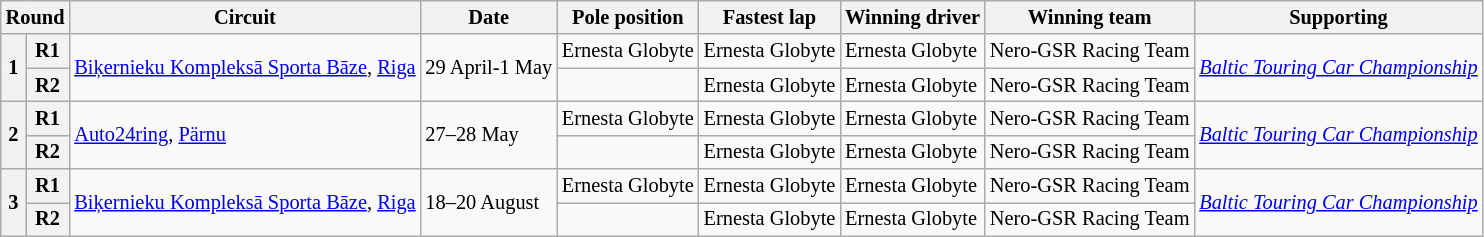<table class="wikitable" style="font-size: 85%;">
<tr>
<th colspan=2>Round</th>
<th>Circuit</th>
<th>Date</th>
<th>Pole position</th>
<th>Fastest lap</th>
<th>Winning driver</th>
<th>Winning team</th>
<th>Supporting</th>
</tr>
<tr>
<th rowspan=2>1</th>
<th>R1</th>
<td rowspan=2> <a href='#'>Biķernieku Kompleksā Sporta Bāze</a>, <a href='#'>Riga</a></td>
<td rowspan=2>29 April-1 May</td>
<td> Ernesta Globyte</td>
<td> Ernesta Globyte</td>
<td> Ernesta Globyte</td>
<td> Nero-GSR Racing Team</td>
<td rowspan=2><em><a href='#'>Baltic Touring Car Championship</a></em></td>
</tr>
<tr>
<th>R2</th>
<td></td>
<td> Ernesta Globyte</td>
<td> Ernesta Globyte</td>
<td> Nero-GSR Racing Team</td>
</tr>
<tr>
<th rowspan=2>2</th>
<th>R1</th>
<td rowspan=2> <a href='#'>Auto24ring</a>, <a href='#'>Pärnu</a></td>
<td rowspan=2>27–28 May</td>
<td> Ernesta Globyte</td>
<td> Ernesta Globyte</td>
<td> Ernesta Globyte</td>
<td> Nero-GSR Racing Team</td>
<td rowspan=2><em><a href='#'>Baltic Touring Car Championship</a></em></td>
</tr>
<tr>
<th>R2</th>
<td></td>
<td> Ernesta Globyte</td>
<td> Ernesta Globyte</td>
<td> Nero-GSR Racing Team</td>
</tr>
<tr>
<th rowspan=2>3</th>
<th>R1</th>
<td rowspan=2> <a href='#'>Biķernieku Kompleksā Sporta Bāze</a>, <a href='#'>Riga</a></td>
<td rowspan=2>18–20 August</td>
<td> Ernesta Globyte</td>
<td> Ernesta Globyte</td>
<td> Ernesta Globyte</td>
<td> Nero-GSR Racing Team</td>
<td rowspan=2><em><a href='#'>Baltic Touring Car Championship</a></em></td>
</tr>
<tr>
<th>R2</th>
<td></td>
<td> Ernesta Globyte</td>
<td> Ernesta Globyte</td>
<td> Nero-GSR Racing Team</td>
</tr>
</table>
